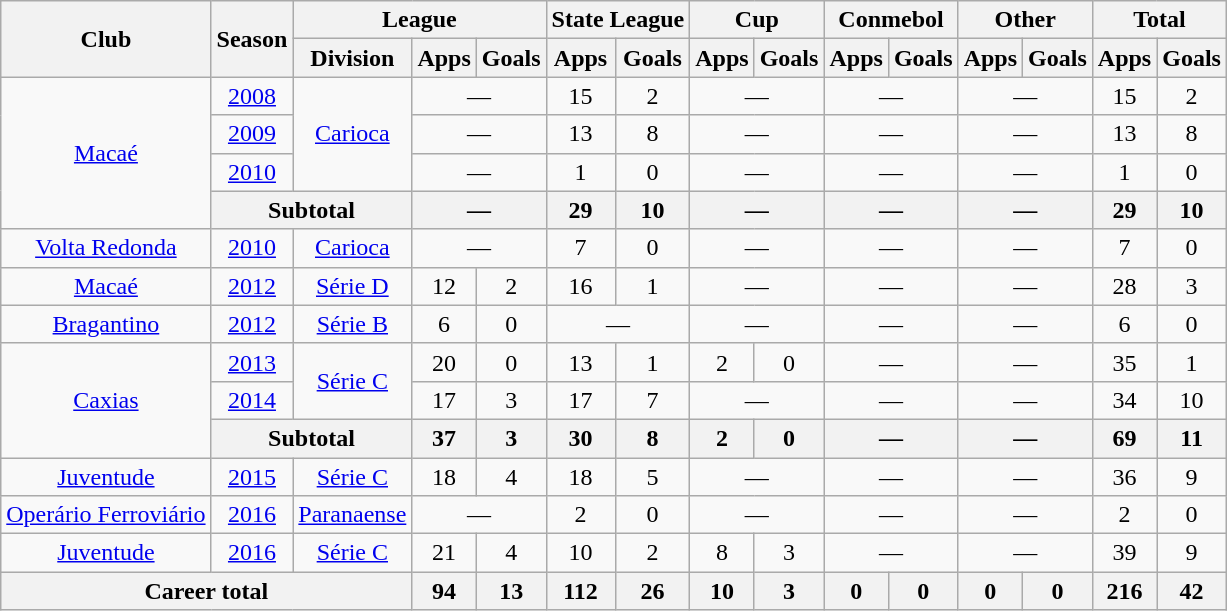<table class="wikitable" style="text-align: center;">
<tr>
<th rowspan="2">Club</th>
<th rowspan="2">Season</th>
<th colspan="3">League</th>
<th colspan="2">State League</th>
<th colspan="2">Cup</th>
<th colspan="2">Conmebol</th>
<th colspan="2">Other</th>
<th colspan="2">Total</th>
</tr>
<tr>
<th>Division</th>
<th>Apps</th>
<th>Goals</th>
<th>Apps</th>
<th>Goals</th>
<th>Apps</th>
<th>Goals</th>
<th>Apps</th>
<th>Goals</th>
<th>Apps</th>
<th>Goals</th>
<th>Apps</th>
<th>Goals</th>
</tr>
<tr>
<td rowspan=4 valign="center"><a href='#'>Macaé</a></td>
<td><a href='#'>2008</a></td>
<td rowspan=3><a href='#'>Carioca</a></td>
<td colspan="2">—</td>
<td>15</td>
<td>2</td>
<td colspan="2">—</td>
<td colspan="2">—</td>
<td colspan="2">—</td>
<td>15</td>
<td>2</td>
</tr>
<tr>
<td><a href='#'>2009</a></td>
<td colspan="2">—</td>
<td>13</td>
<td>8</td>
<td colspan="2">—</td>
<td colspan="2">—</td>
<td colspan="2">—</td>
<td>13</td>
<td>8</td>
</tr>
<tr>
<td><a href='#'>2010</a></td>
<td colspan="2">—</td>
<td>1</td>
<td>0</td>
<td colspan="2">—</td>
<td colspan="2">—</td>
<td colspan="2">—</td>
<td>1</td>
<td>0</td>
</tr>
<tr>
<th colspan="2">Subtotal</th>
<th colspan="2">—</th>
<th>29</th>
<th>10</th>
<th colspan="2">—</th>
<th colspan="2">—</th>
<th colspan="2">—</th>
<th>29</th>
<th>10</th>
</tr>
<tr>
<td valign="center"><a href='#'>Volta Redonda</a></td>
<td><a href='#'>2010</a></td>
<td><a href='#'>Carioca</a></td>
<td colspan="2">—</td>
<td>7</td>
<td>0</td>
<td colspan="2">—</td>
<td colspan="2">—</td>
<td colspan="2">—</td>
<td>7</td>
<td>0</td>
</tr>
<tr>
<td valign="center"><a href='#'>Macaé</a></td>
<td><a href='#'>2012</a></td>
<td><a href='#'>Série D</a></td>
<td>12</td>
<td>2</td>
<td>16</td>
<td>1</td>
<td colspan="2">—</td>
<td colspan="2">—</td>
<td colspan="2">—</td>
<td>28</td>
<td>3</td>
</tr>
<tr>
<td valign="center"><a href='#'>Bragantino</a></td>
<td><a href='#'>2012</a></td>
<td><a href='#'>Série B</a></td>
<td>6</td>
<td>0</td>
<td colspan="2">—</td>
<td colspan="2">—</td>
<td colspan="2">—</td>
<td colspan="2">—</td>
<td>6</td>
<td>0</td>
</tr>
<tr>
<td rowspan=3 valign="center"><a href='#'>Caxias</a></td>
<td><a href='#'>2013</a></td>
<td rowspan=2><a href='#'>Série C</a></td>
<td>20</td>
<td>0</td>
<td>13</td>
<td>1</td>
<td>2</td>
<td>0</td>
<td colspan="2">—</td>
<td colspan="2">—</td>
<td>35</td>
<td>1</td>
</tr>
<tr>
<td><a href='#'>2014</a></td>
<td>17</td>
<td>3</td>
<td>17</td>
<td>7</td>
<td colspan="2">—</td>
<td colspan="2">—</td>
<td colspan="2">—</td>
<td>34</td>
<td>10</td>
</tr>
<tr>
<th colspan="2">Subtotal</th>
<th>37</th>
<th>3</th>
<th>30</th>
<th>8</th>
<th>2</th>
<th>0</th>
<th colspan="2">—</th>
<th colspan="2">—</th>
<th>69</th>
<th>11</th>
</tr>
<tr>
<td valign="center"><a href='#'>Juventude</a></td>
<td><a href='#'>2015</a></td>
<td><a href='#'>Série C</a></td>
<td>18</td>
<td>4</td>
<td>18</td>
<td>5</td>
<td colspan="2">—</td>
<td colspan="2">—</td>
<td colspan="2">—</td>
<td>36</td>
<td>9</td>
</tr>
<tr>
<td valign="center"><a href='#'>Operário Ferroviário</a></td>
<td><a href='#'>2016</a></td>
<td><a href='#'>Paranaense</a></td>
<td colspan="2">—</td>
<td>2</td>
<td>0</td>
<td colspan="2">—</td>
<td colspan="2">—</td>
<td colspan="2">—</td>
<td>2</td>
<td>0</td>
</tr>
<tr>
<td valign="center"><a href='#'>Juventude</a></td>
<td><a href='#'>2016</a></td>
<td><a href='#'>Série C</a></td>
<td>21</td>
<td>4</td>
<td>10</td>
<td>2</td>
<td>8</td>
<td>3</td>
<td colspan="2">—</td>
<td colspan="2">—</td>
<td>39</td>
<td>9</td>
</tr>
<tr>
<th colspan="3"><strong>Career total</strong></th>
<th>94</th>
<th>13</th>
<th>112</th>
<th>26</th>
<th>10</th>
<th>3</th>
<th>0</th>
<th>0</th>
<th>0</th>
<th>0</th>
<th>216</th>
<th>42</th>
</tr>
</table>
